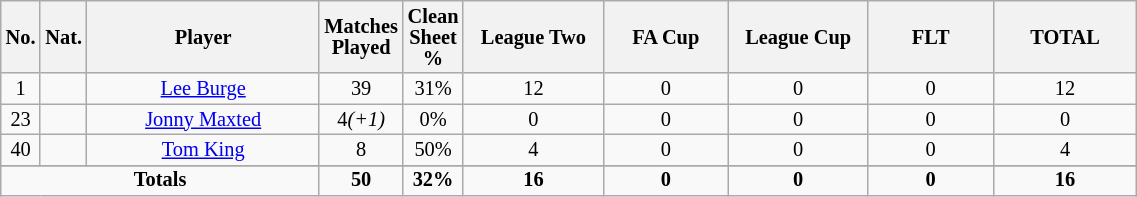<table class="wikitable sortable alternance"  style="font-size:85%; text-align:center; line-height:14px; width:60%;">
<tr>
<th width=10>No.</th>
<th width=10>Nat.</th>
<th scope="col" style="width:300px;">Player</th>
<th>Matches Played</th>
<th>Clean Sheet %</th>
<th width=150>League Two</th>
<th width=150>FA Cup</th>
<th width=150>League Cup</th>
<th width=150>FLT</th>
<th width=150>TOTAL</th>
</tr>
<tr>
<td>1</td>
<td></td>
<td><a href='#'>Lee Burge</a></td>
<td>39</td>
<td>31%</td>
<td>12</td>
<td>0</td>
<td>0</td>
<td>0</td>
<td>12</td>
</tr>
<tr>
<td>23</td>
<td></td>
<td><a href='#'>Jonny Maxted</a></td>
<td>4<em>(+1)</em></td>
<td>0%</td>
<td>0</td>
<td>0</td>
<td>0</td>
<td>0</td>
<td>0</td>
</tr>
<tr>
<td>40</td>
<td></td>
<td><a href='#'>Tom King</a></td>
<td>8</td>
<td>50%</td>
<td>4</td>
<td>0</td>
<td>0</td>
<td>0</td>
<td>4</td>
</tr>
<tr>
</tr>
<tr class="sortbottom">
<td colspan="3"><strong>Totals</strong></td>
<td><strong>50</strong></td>
<td><strong>32%</strong></td>
<td><strong>16</strong></td>
<td><strong>0</strong></td>
<td><strong>0</strong></td>
<td><strong>0</strong></td>
<td><strong>16</strong></td>
</tr>
</table>
